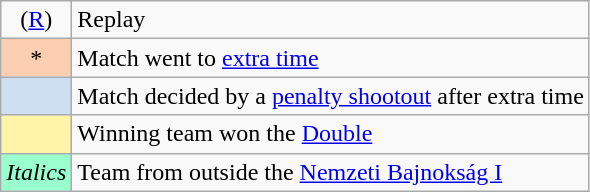<table class="wikitable">
<tr>
<td align=center>(<a href='#'>R</a>)</td>
<td>Replay</td>
</tr>
<tr>
<td align=center style="background-color:#FBCEB1">*</td>
<td>Match went to <a href='#'>extra time</a></td>
</tr>
<tr>
<td align=center style="background-color:#cedff2"></td>
<td>Match decided by a <a href='#'>penalty shootout</a> after extra time</td>
</tr>
<tr>
<td align=center style="background-color:#fff4a7"></td>
<td>Winning team won the <a href='#'>Double</a></td>
</tr>
<tr>
<td align=center style="background-color:#9FC"><em>Italics</em></td>
<td>Team from outside the <a href='#'>Nemzeti Bajnokság I</a></td>
</tr>
</table>
